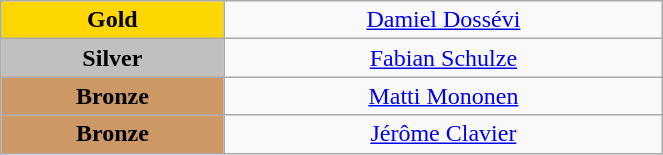<table class="wikitable" style="text-align:center; " width="35%">
<tr>
<td bgcolor="gold"><strong>Gold</strong></td>
<td><a href='#'>Damiel Dossévi</a><br>  <small><em></em></small></td>
</tr>
<tr>
<td bgcolor="silver"><strong>Silver</strong></td>
<td><a href='#'>Fabian Schulze</a><br>  <small><em></em></small></td>
</tr>
<tr>
<td bgcolor="CC9966"><strong>Bronze</strong></td>
<td><a href='#'>Matti Mononen</a><br>  <small><em></em></small></td>
</tr>
<tr>
<td bgcolor="CC9966"><strong>Bronze</strong></td>
<td><a href='#'>Jérôme Clavier</a><br>  <small><em></em></small></td>
</tr>
</table>
